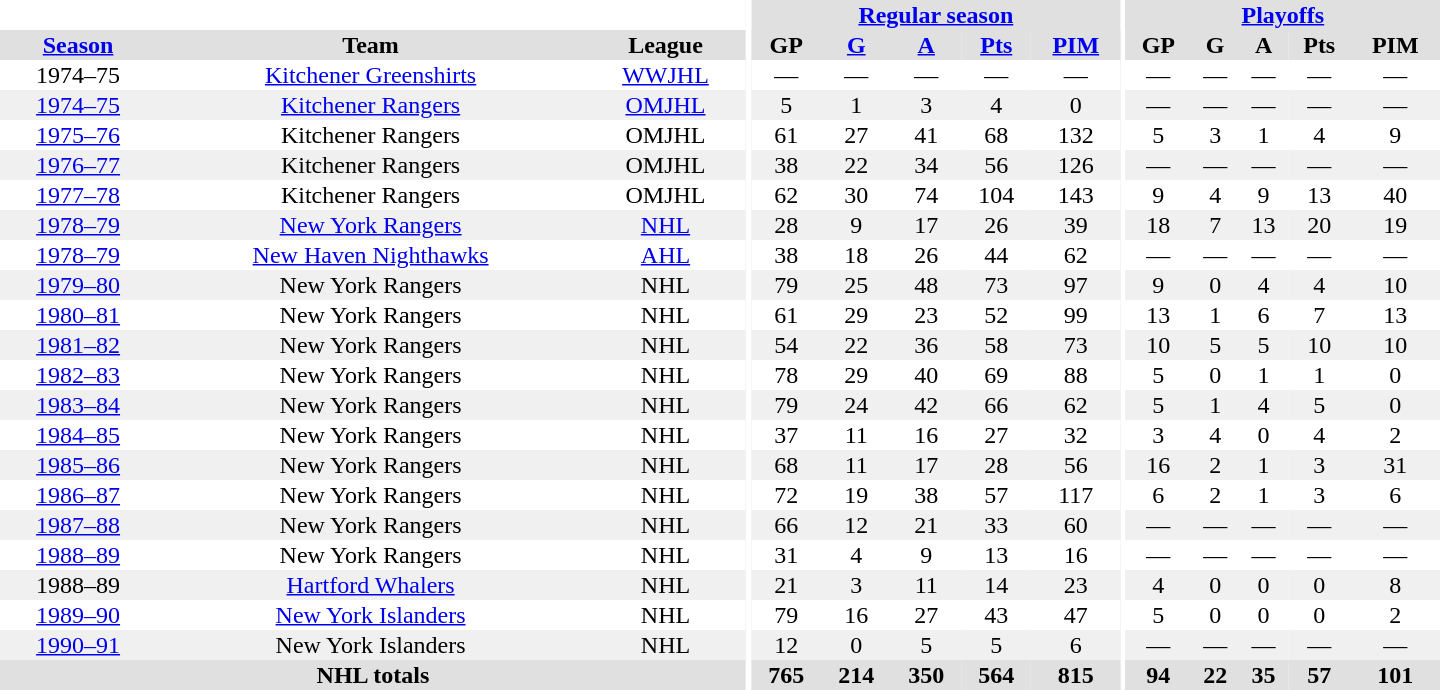<table border="0" cellpadding="1" cellspacing="0" style="text-align:center; width:60em">
<tr bgcolor="#e0e0e0">
<th colspan="3" bgcolor="#ffffff"></th>
<th rowspan="100" bgcolor="#ffffff"></th>
<th colspan="5"><a href='#'>Regular season</a></th>
<th rowspan="100" bgcolor="#ffffff"></th>
<th colspan="5"><a href='#'>Playoffs</a></th>
</tr>
<tr bgcolor="#e0e0e0">
<th><a href='#'>Season</a></th>
<th>Team</th>
<th>League</th>
<th>GP</th>
<th><a href='#'>G</a></th>
<th><a href='#'>A</a></th>
<th><a href='#'>Pts</a></th>
<th><a href='#'>PIM</a></th>
<th>GP</th>
<th>G</th>
<th>A</th>
<th>Pts</th>
<th>PIM</th>
</tr>
<tr>
<td>1974–75</td>
<td><a href='#'>Kitchener Greenshirts</a></td>
<td><a href='#'>WWJHL</a></td>
<td>—</td>
<td>—</td>
<td>—</td>
<td>—</td>
<td>—</td>
<td>—</td>
<td>—</td>
<td>—</td>
<td>—</td>
<td>—</td>
</tr>
<tr bgcolor="#f0f0f0">
<td><a href='#'>1974–75</a></td>
<td><a href='#'>Kitchener Rangers</a></td>
<td><a href='#'>OMJHL</a></td>
<td>5</td>
<td>1</td>
<td>3</td>
<td>4</td>
<td>0</td>
<td>—</td>
<td>—</td>
<td>—</td>
<td>—</td>
<td>—</td>
</tr>
<tr>
<td><a href='#'>1975–76</a></td>
<td>Kitchener Rangers</td>
<td>OMJHL</td>
<td>61</td>
<td>27</td>
<td>41</td>
<td>68</td>
<td>132</td>
<td>5</td>
<td>3</td>
<td>1</td>
<td>4</td>
<td>9</td>
</tr>
<tr bgcolor="#f0f0f0">
<td><a href='#'>1976–77</a></td>
<td>Kitchener Rangers</td>
<td>OMJHL</td>
<td>38</td>
<td>22</td>
<td>34</td>
<td>56</td>
<td>126</td>
<td>—</td>
<td>—</td>
<td>—</td>
<td>—</td>
<td>—</td>
</tr>
<tr>
<td><a href='#'>1977–78</a></td>
<td>Kitchener Rangers</td>
<td>OMJHL</td>
<td>62</td>
<td>30</td>
<td>74</td>
<td>104</td>
<td>143</td>
<td>9</td>
<td>4</td>
<td>9</td>
<td>13</td>
<td>40</td>
</tr>
<tr bgcolor="#f0f0f0">
<td><a href='#'>1978–79</a></td>
<td><a href='#'>New York Rangers</a></td>
<td><a href='#'>NHL</a></td>
<td>28</td>
<td>9</td>
<td>17</td>
<td>26</td>
<td>39</td>
<td>18</td>
<td>7</td>
<td>13</td>
<td>20</td>
<td>19</td>
</tr>
<tr>
<td><a href='#'>1978–79</a></td>
<td><a href='#'>New Haven Nighthawks</a></td>
<td><a href='#'>AHL</a></td>
<td>38</td>
<td>18</td>
<td>26</td>
<td>44</td>
<td>62</td>
<td>—</td>
<td>—</td>
<td>—</td>
<td>—</td>
<td>—</td>
</tr>
<tr bgcolor="#f0f0f0">
<td><a href='#'>1979–80</a></td>
<td>New York Rangers</td>
<td>NHL</td>
<td>79</td>
<td>25</td>
<td>48</td>
<td>73</td>
<td>97</td>
<td>9</td>
<td>0</td>
<td>4</td>
<td>4</td>
<td>10</td>
</tr>
<tr>
<td><a href='#'>1980–81</a></td>
<td>New York Rangers</td>
<td>NHL</td>
<td>61</td>
<td>29</td>
<td>23</td>
<td>52</td>
<td>99</td>
<td>13</td>
<td>1</td>
<td>6</td>
<td>7</td>
<td>13</td>
</tr>
<tr bgcolor="#f0f0f0">
<td><a href='#'>1981–82</a></td>
<td>New York Rangers</td>
<td>NHL</td>
<td>54</td>
<td>22</td>
<td>36</td>
<td>58</td>
<td>73</td>
<td>10</td>
<td>5</td>
<td>5</td>
<td>10</td>
<td>10</td>
</tr>
<tr>
<td><a href='#'>1982–83</a></td>
<td>New York Rangers</td>
<td>NHL</td>
<td>78</td>
<td>29</td>
<td>40</td>
<td>69</td>
<td>88</td>
<td>5</td>
<td>0</td>
<td>1</td>
<td>1</td>
<td>0</td>
</tr>
<tr bgcolor="#f0f0f0">
<td><a href='#'>1983–84</a></td>
<td>New York Rangers</td>
<td>NHL</td>
<td>79</td>
<td>24</td>
<td>42</td>
<td>66</td>
<td>62</td>
<td>5</td>
<td>1</td>
<td>4</td>
<td>5</td>
<td>0</td>
</tr>
<tr>
<td><a href='#'>1984–85</a></td>
<td>New York Rangers</td>
<td>NHL</td>
<td>37</td>
<td>11</td>
<td>16</td>
<td>27</td>
<td>32</td>
<td>3</td>
<td>4</td>
<td>0</td>
<td>4</td>
<td>2</td>
</tr>
<tr bgcolor="#f0f0f0">
<td><a href='#'>1985–86</a></td>
<td>New York Rangers</td>
<td>NHL</td>
<td>68</td>
<td>11</td>
<td>17</td>
<td>28</td>
<td>56</td>
<td>16</td>
<td>2</td>
<td>1</td>
<td>3</td>
<td>31</td>
</tr>
<tr>
<td><a href='#'>1986–87</a></td>
<td>New York Rangers</td>
<td>NHL</td>
<td>72</td>
<td>19</td>
<td>38</td>
<td>57</td>
<td>117</td>
<td>6</td>
<td>2</td>
<td>1</td>
<td>3</td>
<td>6</td>
</tr>
<tr bgcolor="#f0f0f0">
<td><a href='#'>1987–88</a></td>
<td>New York Rangers</td>
<td>NHL</td>
<td>66</td>
<td>12</td>
<td>21</td>
<td>33</td>
<td>60</td>
<td>—</td>
<td>—</td>
<td>—</td>
<td>—</td>
<td>—</td>
</tr>
<tr>
<td><a href='#'>1988–89</a></td>
<td>New York Rangers</td>
<td>NHL</td>
<td>31</td>
<td>4</td>
<td>9</td>
<td>13</td>
<td>16</td>
<td>—</td>
<td>—</td>
<td>—</td>
<td>—</td>
<td>—</td>
</tr>
<tr bgcolor="#f0f0f0">
<td>1988–89</td>
<td><a href='#'>Hartford Whalers</a></td>
<td>NHL</td>
<td>21</td>
<td>3</td>
<td>11</td>
<td>14</td>
<td>23</td>
<td>4</td>
<td>0</td>
<td>0</td>
<td>0</td>
<td>8</td>
</tr>
<tr>
<td><a href='#'>1989–90</a></td>
<td><a href='#'>New York Islanders</a></td>
<td>NHL</td>
<td>79</td>
<td>16</td>
<td>27</td>
<td>43</td>
<td>47</td>
<td>5</td>
<td>0</td>
<td>0</td>
<td>0</td>
<td>2</td>
</tr>
<tr bgcolor="#f0f0f0">
<td><a href='#'>1990–91</a></td>
<td>New York Islanders</td>
<td>NHL</td>
<td>12</td>
<td>0</td>
<td>5</td>
<td>5</td>
<td>6</td>
<td>—</td>
<td>—</td>
<td>—</td>
<td>—</td>
<td>—</td>
</tr>
<tr bgcolor="#e0e0e0">
<th colspan="3">NHL totals</th>
<th>765</th>
<th>214</th>
<th>350</th>
<th>564</th>
<th>815</th>
<th>94</th>
<th>22</th>
<th>35</th>
<th>57</th>
<th>101</th>
</tr>
</table>
